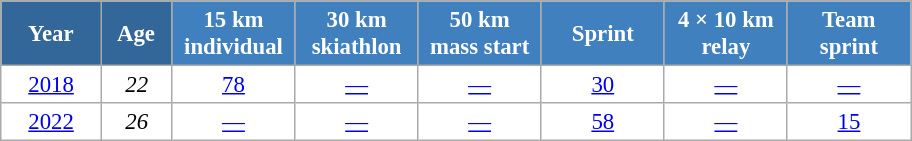<table class="wikitable" style="font-size:95%; text-align:center; border:grey solid 1px; border-collapse:collapse; background:#ffffff;">
<tr>
<th style="background-color:#369; color:white; width:60px;"> Year </th>
<th style="background-color:#369; color:white; width:40px;"> Age </th>
<th style="background-color:#4180be; color:white; width:75px;"> 15 km <br> individual </th>
<th style="background-color:#4180be; color:white; width:75px;"> 30 km <br> skiathlon </th>
<th style="background-color:#4180be; color:white; width:75px;"> 50 km <br> mass start </th>
<th style="background-color:#4180be; color:white; width:75px;"> Sprint </th>
<th style="background-color:#4180be; color:white; width:75px;"> 4 × 10 km <br> relay </th>
<th style="background-color:#4180be; color:white; width:75px;"> Team <br> sprint </th>
</tr>
<tr>
<td><a href='#'>2018</a></td>
<td><em>22</em></td>
<td><a href='#'>78</a></td>
<td><a href='#'>—</a></td>
<td><a href='#'>—</a></td>
<td><a href='#'>30</a></td>
<td><a href='#'>—</a></td>
<td><a href='#'>—</a></td>
</tr>
<tr>
<td><a href='#'>2022</a></td>
<td><em>26</em></td>
<td><a href='#'>—</a></td>
<td><a href='#'>—</a></td>
<td><a href='#'>—</a></td>
<td><a href='#'>58</a></td>
<td><a href='#'>—</a></td>
<td><a href='#'>15</a></td>
</tr>
</table>
